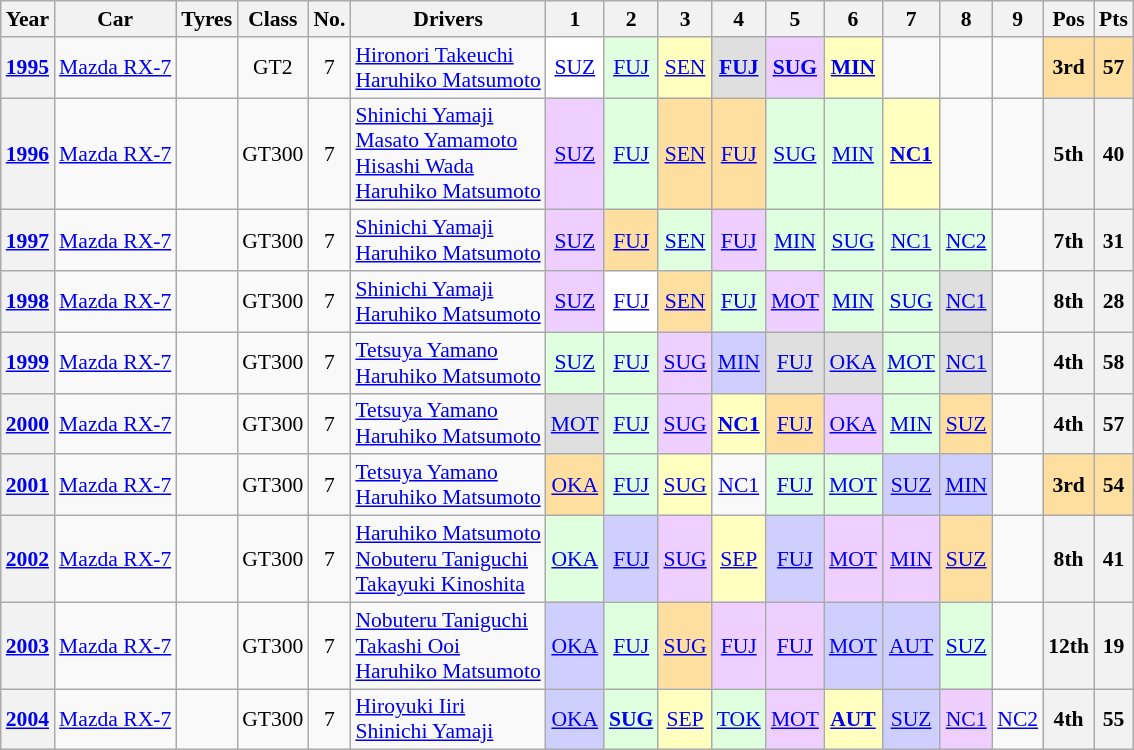<table class="wikitable" style="text-align:center; font-size:90%">
<tr>
<th>Year</th>
<th>Car</th>
<th>Tyres</th>
<th>Class</th>
<th>No.</th>
<th>Drivers</th>
<th>1</th>
<th>2</th>
<th>3</th>
<th>4</th>
<th>5</th>
<th>6</th>
<th>7</th>
<th>8</th>
<th>9</th>
<th>Pos</th>
<th>Pts</th>
</tr>
<tr>
<th><a href='#'>1995</a></th>
<td><a href='#'>Mazda RX-7</a></td>
<td></td>
<td>GT2</td>
<td>7</td>
<td align="left"> <a href='#'>Hironori Takeuchi</a><br> <a href='#'>Haruhiko Matsumoto</a></td>
<td style="background:#FFFFFF;"><a href='#'>SUZ</a></td>
<td style="background:#dfffdf;"><a href='#'>FUJ</a><br></td>
<td style="background:#ffffbf;"><a href='#'>SEN</a><br></td>
<td style="background:#dfdfdf;"><a href='#'><strong>FUJ</strong></a><br></td>
<td style="background:#EFCFFF;"><a href='#'><strong>SUG</strong></a><br></td>
<td style="background:#ffffbf;"><a href='#'><strong>MIN</strong></a><br></td>
<td></td>
<td></td>
<td></td>
<td style="background:#ffdf9f;"><strong>3rd</strong></td>
<td style="background:#ffdf9f;"><strong>57</strong></td>
</tr>
<tr>
<th><a href='#'>1996</a></th>
<td><a href='#'>Mazda RX-7</a></td>
<td></td>
<td>GT300</td>
<td>7</td>
<td align="left"> <a href='#'>Shinichi Yamaji</a><br> <a href='#'>Masato Yamamoto</a><br> <a href='#'>Hisashi Wada</a><br> <a href='#'>Haruhiko Matsumoto</a></td>
<td style="background:#EFCFFF;"><a href='#'>SUZ</a><br></td>
<td style="background:#DFFFDF;"><a href='#'>FUJ</a><br></td>
<td style="background:#ffdf9f;"><a href='#'>SEN</a><br></td>
<td style="background:#ffdf9f;"><a href='#'>FUJ</a><br></td>
<td style="background:#DFFFDF;"><a href='#'>SUG</a><br></td>
<td style="background:#DFFFDF;"><a href='#'>MIN</a><br></td>
<td style="background:#ffffbf;"><a href='#'><strong>NC1</strong></a><br></td>
<td></td>
<td></td>
<th>5th</th>
<th>40</th>
</tr>
<tr>
<th><a href='#'>1997</a></th>
<td><a href='#'>Mazda RX-7</a></td>
<td></td>
<td>GT300</td>
<td>7</td>
<td align="left"> <a href='#'>Shinichi Yamaji</a><br> <a href='#'>Haruhiko Matsumoto</a></td>
<td style="background:#EFCFFF;"><a href='#'>SUZ</a><br></td>
<td style="background:#ffdf9f;"><a href='#'>FUJ</a><br></td>
<td style="background:#DFFFDF;"><a href='#'>SEN</a><br></td>
<td style="background:#EFCFFF;"><a href='#'>FUJ</a><br></td>
<td style="background:#DFFFDF;"><a href='#'>MIN</a><br></td>
<td style="background:#DFFFDF;"><a href='#'>SUG</a><br></td>
<td style="background:#DFFFDF;"><a href='#'>NC1</a><br></td>
<td style="background:#DFFFDF;"><a href='#'>NC2</a><br></td>
<td></td>
<th>7th</th>
<th>31</th>
</tr>
<tr>
<th><a href='#'>1998</a></th>
<td><a href='#'>Mazda RX-7</a></td>
<td></td>
<td>GT300</td>
<td>7</td>
<td align="left"> <a href='#'>Shinichi Yamaji</a><br> <a href='#'>Haruhiko Matsumoto</a></td>
<td style="background:#EFCFFF;"><a href='#'>SUZ</a><br></td>
<td style="background:#FFFFFF;"><a href='#'>FUJ</a><br></td>
<td style="background:#ffdf9f;"><a href='#'>SEN</a><br></td>
<td style="background:#DFFFDF;"><a href='#'>FUJ</a><br></td>
<td style="background:#EFCFFF;"><a href='#'>MOT</a><br></td>
<td style="background:#DFFFDF;"><a href='#'>MIN</a><br></td>
<td style="background:#DFFFDF;"><a href='#'>SUG</a><br></td>
<td style="background:#DFDFDF;"><a href='#'>NC1</a><br></td>
<td></td>
<th>8th</th>
<th>28</th>
</tr>
<tr>
<th><a href='#'>1999</a></th>
<td><a href='#'>Mazda RX-7</a></td>
<td></td>
<td>GT300</td>
<td>7</td>
<td align="left"> <a href='#'>Tetsuya Yamano</a><br> <a href='#'>Haruhiko Matsumoto</a></td>
<td style="background:#DFFFDF;"><a href='#'>SUZ</a><br></td>
<td style="background:#DFFFDF;"><a href='#'>FUJ</a><br></td>
<td style="background:#EFCFFF"><a href='#'>SUG</a><br></td>
<td style="background:#CFCFFF;"><a href='#'>MIN</a><br></td>
<td style="background:#DFDFDF;"><a href='#'>FUJ</a><br></td>
<td style="background:#DFDFDF;"><a href='#'>OKA</a><br></td>
<td style="background:#DFFFDF;"><a href='#'>MOT</a><br></td>
<td style="background:#DFDFDF;"><a href='#'>NC1</a><br></td>
<td></td>
<th>4th</th>
<th>58</th>
</tr>
<tr>
<th><a href='#'>2000</a></th>
<td><a href='#'>Mazda RX-7</a></td>
<td></td>
<td>GT300</td>
<td>7</td>
<td align="left"> <a href='#'>Tetsuya Yamano</a><br> <a href='#'>Haruhiko Matsumoto</a></td>
<td style="background:#DFDFDF;"><a href='#'>MOT</a><br></td>
<td style="background:#DFFFDF;"><a href='#'>FUJ</a><br></td>
<td style="background:#EFCFFF;"><a href='#'>SUG</a><br></td>
<td style="background:#ffffbf;"><a href='#'><strong>NC1</strong></a><br></td>
<td style="background:#ffdf9f;"><a href='#'>FUJ</a><br></td>
<td style="background:#EFCFFF;"><a href='#'>OKA</a><br></td>
<td style="background:#DFFFDF;"><a href='#'>MIN</a><br></td>
<td style="background:#ffdf9f"><a href='#'>SUZ</a><br></td>
<td></td>
<th>4th</th>
<th>57</th>
</tr>
<tr>
<th><a href='#'>2001</a></th>
<td><a href='#'>Mazda RX-7</a></td>
<td></td>
<td>GT300</td>
<td>7</td>
<td align="left"> <a href='#'>Tetsuya Yamano</a><br> <a href='#'>Haruhiko Matsumoto</a></td>
<td style="background:#ffdf9f;"><a href='#'>OKA</a><br></td>
<td style="background:#DFFFDF;"><a href='#'>FUJ</a><br></td>
<td style="background:#ffffbf;"><a href='#'>SUG</a><br></td>
<td><a href='#'>NC1</a></td>
<td style="background:#DFFFDF;"><a href='#'>FUJ</a><br></td>
<td style="background:#DFFFDF;"><a href='#'>MOT</a><br></td>
<td style="background:#CFCFFF;"><a href='#'>SUZ</a><br></td>
<td style="background:#CFCFFF;"><a href='#'>MIN</a><br></td>
<td></td>
<td style="background:#ffdf9f;"><strong>3rd</strong></td>
<td style="background:#ffdf9f;"><strong>54</strong></td>
</tr>
<tr>
<th><a href='#'>2002</a></th>
<td><a href='#'>Mazda RX-7</a></td>
<td></td>
<td>GT300</td>
<td>7</td>
<td align="left"> <a href='#'>Haruhiko Matsumoto</a><br> <a href='#'>Nobuteru Taniguchi</a><br> <a href='#'>Takayuki Kinoshita</a></td>
<td style="background:#DFFFDF;"><a href='#'>OKA</a><br></td>
<td style="background:#CFCFFF;"><a href='#'>FUJ</a><br></td>
<td style="background:#EFCFFF;"><a href='#'>SUG</a><br></td>
<td style="background:#ffffbf;"><a href='#'>SEP</a><br></td>
<td style="background:#CFCFFF;"><a href='#'>FUJ</a><br></td>
<td style="background:#EFCFFF;"><a href='#'>MOT</a><br></td>
<td style="background:#EFCFFF;"><a href='#'>MIN</a><br></td>
<td style="background:#ffdf9f;"><a href='#'>SUZ</a><br></td>
<td></td>
<th>8th</th>
<th>41</th>
</tr>
<tr>
<th><a href='#'>2003</a></th>
<td><a href='#'>Mazda RX-7</a></td>
<td></td>
<td>GT300</td>
<td>7</td>
<td align="left"> <a href='#'>Nobuteru Taniguchi</a><br> <a href='#'>Takashi Ooi</a><br> <a href='#'>Haruhiko Matsumoto</a></td>
<td style="background:#CFCFFF;"><a href='#'>OKA</a><br></td>
<td style="background:#DFFFDF;"><a href='#'>FUJ</a><br></td>
<td style="background:#ffdf9f;"><a href='#'>SUG</a><br></td>
<td style="background:#EFCFFF;"><a href='#'>FUJ</a><br></td>
<td style="background:#EFCFFF;"><a href='#'>FUJ</a><br></td>
<td style="background:#CFCFFF;"><a href='#'>MOT</a><br></td>
<td style="background:#CFCFFF;"><a href='#'>AUT</a><br></td>
<td style="background:#DFFFDF;"><a href='#'>SUZ</a><br></td>
<td></td>
<th>12th</th>
<th>19</th>
</tr>
<tr>
<th><a href='#'>2004</a></th>
<td><a href='#'>Mazda RX-7</a></td>
<td></td>
<td>GT300</td>
<td>7</td>
<td align="left"> <a href='#'>Hiroyuki Iiri</a><br> <a href='#'>Shinichi Yamaji</a></td>
<td style="background:#CFCFFF;"><a href='#'>OKA</a><br></td>
<td style="background:#DFFFDF;"><a href='#'><strong>SUG</strong></a><br></td>
<td style="background:#ffffbf;"><a href='#'>SEP</a><br></td>
<td style="background:#DFFFDF;"><a href='#'>TOK</a><br></td>
<td style="background:#EFCFFF;"><a href='#'>MOT</a><br></td>
<td style="background:#ffffbf;"><a href='#'><strong>AUT</strong></a><br></td>
<td style="background:#CFCFFF;"><a href='#'>SUZ</a><br></td>
<td style="background:#EFCFFF;"><a href='#'>NC1</a><br></td>
<td><a href='#'>NC2</a><br></td>
<th>4th</th>
<th>55</th>
</tr>
</table>
